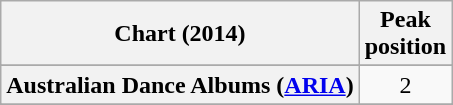<table class="wikitable sortable plainrowheaders" style="text-align:center;">
<tr>
<th scope="col">Chart (2014)</th>
<th scope="col">Peak<br>position</th>
</tr>
<tr>
</tr>
<tr>
<th scope="row">Australian Dance Albums (<a href='#'>ARIA</a>)</th>
<td>2</td>
</tr>
<tr>
</tr>
<tr>
</tr>
<tr>
</tr>
<tr>
</tr>
<tr>
</tr>
<tr>
</tr>
<tr>
</tr>
<tr>
</tr>
<tr>
</tr>
<tr>
</tr>
<tr>
</tr>
<tr>
</tr>
<tr>
</tr>
<tr>
</tr>
<tr>
</tr>
<tr>
</tr>
<tr>
</tr>
</table>
